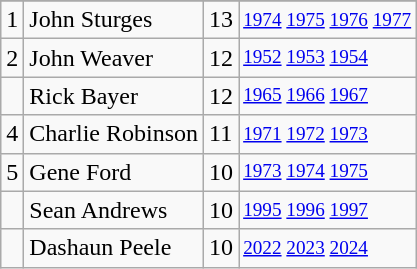<table class="wikitable">
<tr>
</tr>
<tr>
<td>1</td>
<td>John Sturges</td>
<td>13</td>
<td style="font-size:80%;"><a href='#'>1974</a> <a href='#'>1975</a> <a href='#'>1976</a> <a href='#'>1977</a></td>
</tr>
<tr>
<td>2</td>
<td>John Weaver</td>
<td>12</td>
<td style="font-size:80%;"><a href='#'>1952</a> <a href='#'>1953</a> <a href='#'>1954</a></td>
</tr>
<tr>
<td></td>
<td>Rick Bayer</td>
<td>12</td>
<td style="font-size:80%;"><a href='#'>1965</a> <a href='#'>1966</a> <a href='#'>1967</a></td>
</tr>
<tr>
<td>4</td>
<td>Charlie Robinson</td>
<td>11</td>
<td style="font-size:80%;"><a href='#'>1971</a> <a href='#'>1972</a> <a href='#'>1973</a></td>
</tr>
<tr>
<td>5</td>
<td>Gene Ford</td>
<td>10</td>
<td style="font-size:80%;"><a href='#'>1973</a> <a href='#'>1974</a> <a href='#'>1975</a></td>
</tr>
<tr>
<td></td>
<td>Sean Andrews</td>
<td>10</td>
<td style="font-size:80%;"><a href='#'>1995</a> <a href='#'>1996</a> <a href='#'>1997</a></td>
</tr>
<tr>
<td></td>
<td>Dashaun Peele</td>
<td>10</td>
<td style="font-size:80%;"><a href='#'>2022</a> <a href='#'>2023</a> <a href='#'>2024</a></td>
</tr>
</table>
